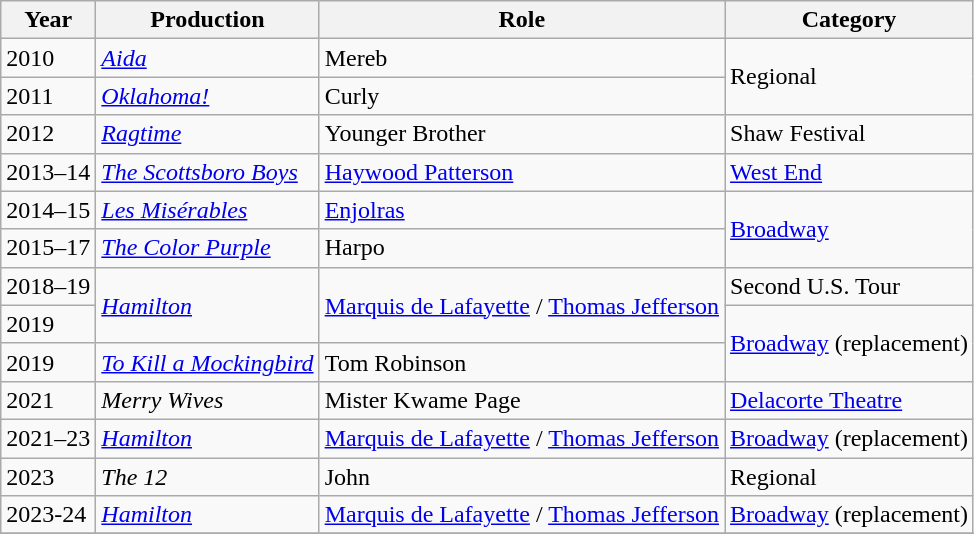<table class="wikitable">
<tr>
<th>Year</th>
<th>Production</th>
<th>Role</th>
<th>Category</th>
</tr>
<tr>
<td>2010</td>
<td><em><a href='#'>Aida</a></em></td>
<td>Mereb</td>
<td rowspan=2>Regional</td>
</tr>
<tr>
<td>2011</td>
<td><em><a href='#'>Oklahoma!</a></em></td>
<td>Curly</td>
</tr>
<tr>
<td>2012</td>
<td><em><a href='#'>Ragtime</a></em></td>
<td>Younger Brother</td>
<td>Shaw Festival</td>
</tr>
<tr>
<td>2013–14</td>
<td><em><a href='#'>The Scottsboro Boys</a></em></td>
<td><a href='#'>Haywood Patterson</a></td>
<td><a href='#'>West End</a></td>
</tr>
<tr>
<td>2014–15</td>
<td><em><a href='#'>Les Misérables</a></em></td>
<td><a href='#'>Enjolras</a></td>
<td rowspan=2><a href='#'>Broadway</a></td>
</tr>
<tr>
<td>2015–17</td>
<td><em><a href='#'>The Color Purple</a></em></td>
<td>Harpo</td>
</tr>
<tr>
<td>2018–19</td>
<td rowspan=2><a href='#'><em>Hamilton</em></a></td>
<td rowspan=2><a href='#'>Marquis de Lafayette</a> / <a href='#'>Thomas Jefferson</a></td>
<td>Second U.S. Tour</td>
</tr>
<tr>
<td>2019</td>
<td rowspan=2><a href='#'>Broadway</a> (replacement)</td>
</tr>
<tr>
<td>2019</td>
<td><a href='#'><em>To Kill a Mockingbird</em></a></td>
<td>Tom Robinson</td>
</tr>
<tr>
<td>2021</td>
<td><em>Merry Wives</em></td>
<td>Mister Kwame Page</td>
<td><a href='#'>Delacorte Theatre</a></td>
</tr>
<tr>
<td>2021–23</td>
<td><a href='#'><em>Hamilton</em></a></td>
<td><a href='#'>Marquis de Lafayette</a> / <a href='#'>Thomas Jefferson</a></td>
<td><a href='#'>Broadway</a> (replacement)</td>
</tr>
<tr>
<td>2023</td>
<td><em>The 12</em></td>
<td>John</td>
<td>Regional</td>
</tr>
<tr>
<td>2023-24</td>
<td><a href='#'><em>Hamilton</em></a></td>
<td><a href='#'>Marquis de Lafayette</a> / <a href='#'>Thomas Jefferson</a></td>
<td><a href='#'>Broadway</a> (replacement)</td>
</tr>
<tr>
</tr>
</table>
